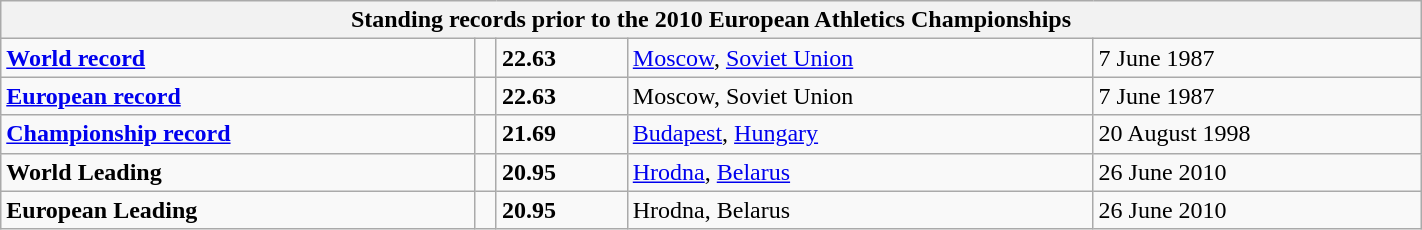<table class="wikitable" width=75%>
<tr>
<th colspan="5">Standing records prior to the 2010 European Athletics Championships</th>
</tr>
<tr>
<td><strong><a href='#'>World record</a></strong></td>
<td></td>
<td><strong>22.63</strong></td>
<td><a href='#'>Moscow</a>, <a href='#'>Soviet Union</a></td>
<td>7 June 1987</td>
</tr>
<tr>
<td><strong><a href='#'>European record</a></strong></td>
<td></td>
<td><strong>22.63</strong></td>
<td>Moscow, Soviet Union</td>
<td>7 June 1987</td>
</tr>
<tr>
<td><strong><a href='#'>Championship record</a></strong></td>
<td></td>
<td><strong>21.69</strong></td>
<td><a href='#'>Budapest</a>, <a href='#'>Hungary</a></td>
<td>20 August 1998</td>
</tr>
<tr>
<td><strong>World Leading</strong></td>
<td></td>
<td><strong>20.95</strong></td>
<td><a href='#'>Hrodna</a>, <a href='#'>Belarus</a></td>
<td>26 June 2010</td>
</tr>
<tr>
<td><strong>European Leading</strong></td>
<td></td>
<td><strong>20.95</strong></td>
<td>Hrodna, Belarus</td>
<td>26 June 2010</td>
</tr>
</table>
